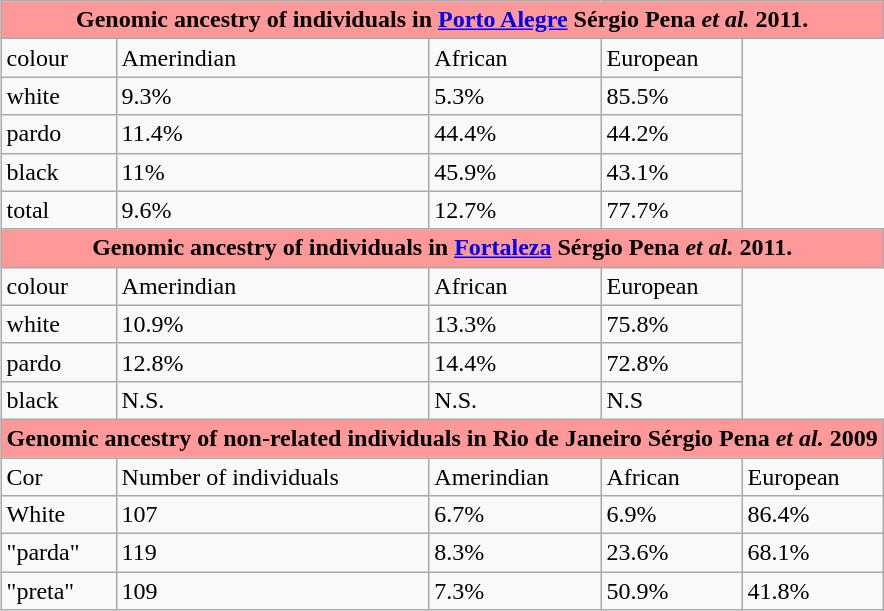<table class="wikitable" style="border:1px black; float:right; margin-left:1em;">
<tr>
<th style="background:#f99;" colspan="5">Genomic ancestry of individuals in <a href='#'>Porto Alegre</a> Sérgio Pena <em>et al.</em> 2011.</th>
</tr>
<tr>
<td>colour</td>
<td>Amerindian</td>
<td>African</td>
<td>European</td>
</tr>
<tr>
<td>white</td>
<td>9.3%</td>
<td>5.3%</td>
<td>85.5%</td>
</tr>
<tr>
<td>pardo</td>
<td>11.4%</td>
<td>44.4%</td>
<td>44.2%</td>
</tr>
<tr>
<td>black</td>
<td>11%</td>
<td>45.9%</td>
<td>43.1%</td>
</tr>
<tr>
<td>total</td>
<td>9.6%</td>
<td>12.7%</td>
<td>77.7%</td>
</tr>
<tr>
<th style="background:#f99;" colspan="5">Genomic ancestry of individuals in <a href='#'>Fortaleza</a> Sérgio Pena <em>et al.</em> 2011.</th>
</tr>
<tr>
<td>colour</td>
<td>Amerindian</td>
<td>African</td>
<td>European</td>
</tr>
<tr>
<td>white</td>
<td>10.9%</td>
<td>13.3%</td>
<td>75.8%</td>
</tr>
<tr>
<td>pardo</td>
<td>12.8%</td>
<td>14.4%</td>
<td>72.8%</td>
</tr>
<tr>
<td>black</td>
<td>N.S.</td>
<td>N.S.</td>
<td>N.S</td>
</tr>
<tr>
<th style="background:#f99;" colspan="5">Genomic ancestry of non-related individuals in Rio de Janeiro Sérgio Pena <em>et al.</em> 2009</th>
</tr>
<tr>
<td>Cor</td>
<td>Number of individuals</td>
<td>Amerindian</td>
<td>African</td>
<td>European</td>
</tr>
<tr>
<td>White</td>
<td>107</td>
<td>6.7%</td>
<td>6.9%</td>
<td>86.4%</td>
</tr>
<tr>
<td>"parda"</td>
<td>119</td>
<td>8.3%</td>
<td>23.6%</td>
<td>68.1%</td>
</tr>
<tr>
<td>"preta"</td>
<td>109</td>
<td>7.3%</td>
<td>50.9%</td>
<td>41.8%</td>
</tr>
</table>
